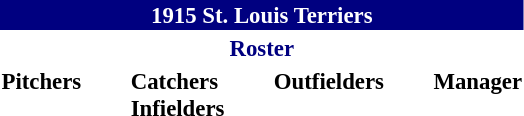<table class="toccolours" style="font-size: 95%;">
<tr>
<th colspan="10" style="background-color: #000080; color: white; text-align: center;">1915 St. Louis Terriers</th>
</tr>
<tr>
<td colspan="10" style="background-color: white; color: #000080; text-align: center;"><strong>Roster</strong></td>
</tr>
<tr>
<td valign="top"><strong>Pitchers</strong><br>





</td>
<td width="25px"></td>
<td valign="top"><strong>Catchers</strong><br>

<strong>Infielders</strong>








</td>
<td width="25px"></td>
<td valign="top"><strong>Outfielders</strong><br>





</td>
<td width="25px"></td>
<td valign="top"><strong>Manager</strong><br></td>
</tr>
</table>
